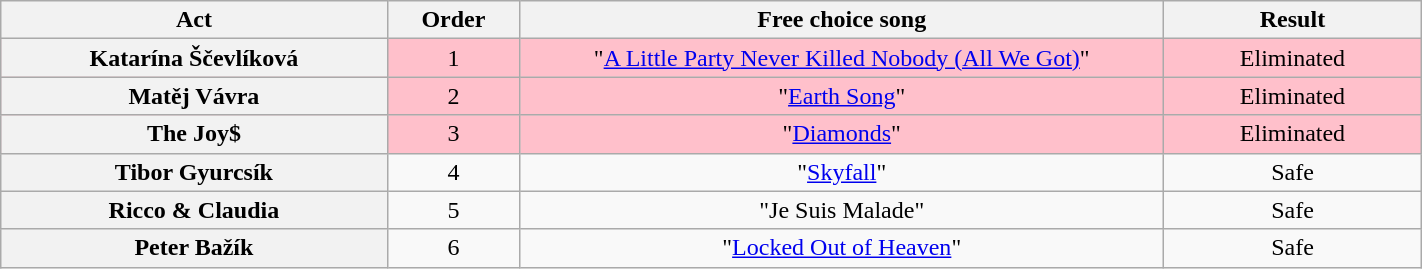<table class="wikitable plainrowheaders" style="text-align:center; width:75%;">
<tr>
<th scope="col" style="width:15%;">Act</th>
<th scope="col" style="width:05%;">Order</th>
<th scope="col" style="width:25%;">Free choice song</th>
<th scope="col" style="width:10%;">Result</th>
</tr>
<tr bgcolor="FFC0CB">
<th scope="row">Katarína Ščevlíková</th>
<td>1</td>
<td>"<a href='#'>A Little Party Never Killed Nobody (All We Got)</a>"</td>
<td>Eliminated</td>
</tr>
<tr bgcolor="FFC0CB">
<th scope="row">Matěj Vávra</th>
<td>2</td>
<td>"<a href='#'>Earth Song</a>"</td>
<td>Eliminated</td>
</tr>
<tr bgcolor="FFC0CB">
<th scope="row">The Joy$</th>
<td>3</td>
<td>"<a href='#'>Diamonds</a>"</td>
<td>Eliminated</td>
</tr>
<tr>
<th scope="row">Tibor Gyurcsík</th>
<td>4</td>
<td>"<a href='#'>Skyfall</a>"</td>
<td>Safe</td>
</tr>
<tr>
<th scope="row">Ricco & Claudia</th>
<td>5</td>
<td>"Je Suis Malade"</td>
<td>Safe</td>
</tr>
<tr>
<th scope="row">Peter Bažík</th>
<td>6</td>
<td>"<a href='#'>Locked Out of Heaven</a>"</td>
<td>Safe</td>
</tr>
</table>
